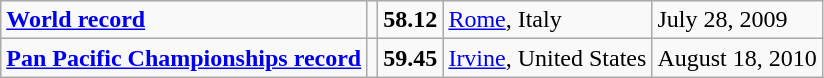<table class="wikitable">
<tr>
<td><strong><a href='#'>World record</a></strong></td>
<td></td>
<td><strong>58.12</strong></td>
<td><a href='#'>Rome</a>, Italy</td>
<td>July 28, 2009</td>
</tr>
<tr>
<td><strong><a href='#'>Pan Pacific Championships record</a></strong></td>
<td></td>
<td><strong>59.45</strong></td>
<td><a href='#'>Irvine</a>, United States</td>
<td>August 18, 2010</td>
</tr>
</table>
